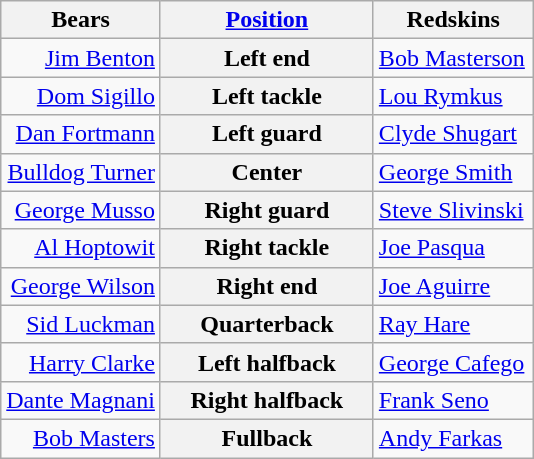<table class="wikitable" >
<tr>
<th style="width:30%;">Bears</th>
<th style="width:40%;"><a href='#'>Position</a></th>
<th style="width:30%;">Redskins</th>
</tr>
<tr>
<td style="text-align:right;"><a href='#'>Jim Benton</a></td>
<th>Left end</th>
<td><a href='#'>Bob Masterson</a></td>
</tr>
<tr>
<td style="text-align:right;"><a href='#'>Dom Sigillo</a></td>
<th>Left tackle</th>
<td><a href='#'>Lou Rymkus</a></td>
</tr>
<tr>
<td style="text-align:right;"><a href='#'>Dan Fortmann</a></td>
<th>Left guard</th>
<td><a href='#'>Clyde Shugart</a></td>
</tr>
<tr>
<td style="text-align:right;"><a href='#'>Bulldog Turner</a></td>
<th>Center</th>
<td><a href='#'>George Smith</a></td>
</tr>
<tr>
<td style="text-align:right;"><a href='#'>George Musso</a></td>
<th>Right guard</th>
<td><a href='#'>Steve Slivinski</a></td>
</tr>
<tr>
<td style="text-align:right;"><a href='#'>Al Hoptowit</a></td>
<th>Right tackle</th>
<td><a href='#'>Joe Pasqua</a></td>
</tr>
<tr>
<td style="text-align:right;"><a href='#'>George Wilson</a></td>
<th>Right end</th>
<td><a href='#'>Joe Aguirre</a></td>
</tr>
<tr>
<td style="text-align:right;"><a href='#'>Sid Luckman</a></td>
<th>Quarterback</th>
<td><a href='#'>Ray Hare</a></td>
</tr>
<tr>
<td style="text-align:right;"><a href='#'>Harry Clarke</a></td>
<th>Left halfback</th>
<td><a href='#'>George Cafego</a></td>
</tr>
<tr>
<td style="text-align:right;"><a href='#'>Dante Magnani</a></td>
<th>Right halfback</th>
<td><a href='#'>Frank Seno</a></td>
</tr>
<tr>
<td style="text-align:right;"><a href='#'>Bob Masters</a></td>
<th>Fullback</th>
<td><a href='#'>Andy Farkas</a></td>
</tr>
</table>
